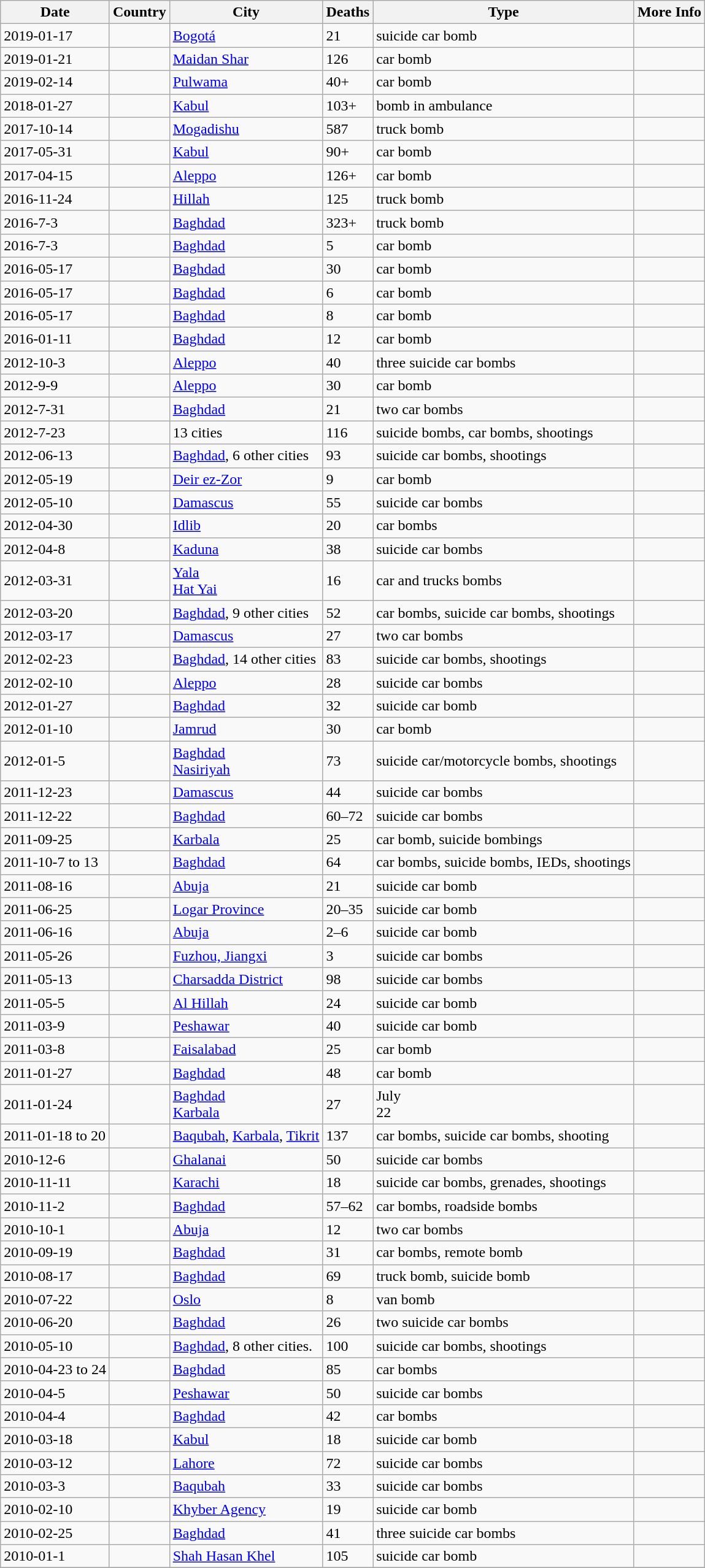<table class="wikitable sortable">
<tr>
<th>Date</th>
<th>Country</th>
<th>City</th>
<th>Deaths</th>
<th>Type</th>
<th>More Info</th>
</tr>
<tr>
<td>2019-01-17</td>
<td></td>
<td><a href='#'>Bogotá</a></td>
<td>21</td>
<td>suicide car bomb</td>
<td></td>
</tr>
<tr>
<td>2019-01-21</td>
<td></td>
<td><a href='#'>Maidan Shar</a></td>
<td>126</td>
<td>car bomb</td>
<td></td>
</tr>
<tr>
<td>2019-02-14</td>
<td></td>
<td><a href='#'>Pulwama</a></td>
<td>40+</td>
<td>car bomb</td>
<td></td>
</tr>
<tr>
<td>2018-01-27</td>
<td></td>
<td><a href='#'>Kabul</a></td>
<td>103+</td>
<td>bomb in ambulance</td>
<td></td>
</tr>
<tr>
<td>2017-10-14</td>
<td></td>
<td><a href='#'>Mogadishu</a></td>
<td>587</td>
<td>truck bomb</td>
<td></td>
</tr>
<tr>
<td>2017-05-31</td>
<td></td>
<td><a href='#'>Kabul</a></td>
<td>90+</td>
<td>car bomb</td>
<td></td>
</tr>
<tr>
<td>2017-04-15</td>
<td></td>
<td><a href='#'>Aleppo</a></td>
<td>126+</td>
<td>car bomb</td>
<td></td>
</tr>
<tr>
<td>2016-11-24</td>
<td></td>
<td><a href='#'>Hillah</a></td>
<td>125</td>
<td>truck bomb</td>
<td></td>
</tr>
<tr>
<td>2016-7-3</td>
<td></td>
<td><a href='#'>Baghdad</a></td>
<td>323+</td>
<td>truck bomb</td>
<td></td>
</tr>
<tr>
<td>2016-7-3</td>
<td></td>
<td><a href='#'>Baghdad</a></td>
<td>5</td>
<td>car bomb</td>
<td></td>
</tr>
<tr>
<td>2016-05-17</td>
<td></td>
<td><a href='#'>Baghdad</a></td>
<td>30</td>
<td>car bomb</td>
<td></td>
</tr>
<tr>
<td>2016-05-17</td>
<td></td>
<td><a href='#'>Baghdad</a></td>
<td>6</td>
<td>car bomb</td>
<td></td>
</tr>
<tr>
<td>2016-05-17</td>
<td></td>
<td><a href='#'>Baghdad</a></td>
<td>8</td>
<td>car bomb</td>
<td></td>
</tr>
<tr>
<td>2016-01-11</td>
<td></td>
<td><a href='#'>Baghdad</a></td>
<td>12</td>
<td>car bomb</td>
<td></td>
</tr>
<tr>
<td>2012-10-3</td>
<td></td>
<td><a href='#'>Aleppo</a></td>
<td>40</td>
<td>three suicide car bombs</td>
<td></td>
</tr>
<tr>
<td>2012-9-9</td>
<td></td>
<td><a href='#'>Aleppo</a></td>
<td>30</td>
<td>car bomb</td>
<td></td>
</tr>
<tr>
<td>2012-7-31</td>
<td></td>
<td><a href='#'>Baghdad</a></td>
<td>21</td>
<td>two car bombs</td>
<td></td>
</tr>
<tr>
<td>2012-7-23</td>
<td></td>
<td>13 cities</td>
<td>116</td>
<td>suicide bombs, car bombs, shootings</td>
<td></td>
</tr>
<tr>
<td>2012-06-13</td>
<td></td>
<td><a href='#'>Baghdad</a>, 6 other cities</td>
<td>93</td>
<td>suicide car bombs, shootings</td>
<td></td>
</tr>
<tr>
<td>2012-05-19</td>
<td></td>
<td><a href='#'>Deir ez-Zor</a></td>
<td>9</td>
<td>car bomb</td>
<td></td>
</tr>
<tr>
<td>2012-05-10</td>
<td></td>
<td><a href='#'>Damascus</a></td>
<td>55</td>
<td>suicide car bombs</td>
<td></td>
</tr>
<tr>
<td>2012-04-30</td>
<td></td>
<td><a href='#'>Idlib</a></td>
<td>20</td>
<td>car bombs</td>
<td></td>
</tr>
<tr>
<td>2012-04-8</td>
<td></td>
<td><a href='#'>Kaduna</a></td>
<td>38</td>
<td>suicide car bombs</td>
<td></td>
</tr>
<tr>
<td>2012-03-31</td>
<td></td>
<td><a href='#'>Yala</a><br><a href='#'>Hat Yai</a></td>
<td>16</td>
<td>car and trucks bombs</td>
<td></td>
</tr>
<tr>
<td>2012-03-20</td>
<td></td>
<td><a href='#'>Baghdad</a>, 9 other cities</td>
<td>52</td>
<td>car bombs, suicide car bombs, shootings</td>
<td></td>
</tr>
<tr>
<td>2012-03-17</td>
<td></td>
<td><a href='#'>Damascus</a></td>
<td>27</td>
<td>two car bombs</td>
<td></td>
</tr>
<tr>
<td>2012-02-23</td>
<td></td>
<td><a href='#'>Baghdad</a>, 14 other cities</td>
<td>83</td>
<td>suicide car bombs, shootings</td>
<td></td>
</tr>
<tr>
<td>2012-02-10</td>
<td></td>
<td><a href='#'>Aleppo</a></td>
<td>28</td>
<td>suicide car bombs</td>
<td></td>
</tr>
<tr>
<td>2012-01-27</td>
<td></td>
<td><a href='#'>Baghdad</a></td>
<td>32</td>
<td>suicide car bomb</td>
<td></td>
</tr>
<tr>
<td>2012-01-10</td>
<td></td>
<td><a href='#'>Jamrud</a></td>
<td>30</td>
<td>car bomb</td>
<td></td>
</tr>
<tr>
<td>2012-01-5</td>
<td></td>
<td><a href='#'>Baghdad</a><br><a href='#'>Nasiriyah</a></td>
<td>73</td>
<td>suicide car/motorcycle bombs, shootings</td>
<td></td>
</tr>
<tr>
<td>2011-12-23</td>
<td></td>
<td><a href='#'>Damascus</a></td>
<td>44</td>
<td>suicide car bombs</td>
<td></td>
</tr>
<tr>
<td>2011-12-22</td>
<td></td>
<td><a href='#'>Baghdad</a></td>
<td>60–72</td>
<td>suicide car bombs</td>
<td></td>
</tr>
<tr>
<td>2011-09-25</td>
<td></td>
<td><a href='#'>Karbala</a></td>
<td>25</td>
<td>car bomb, suicide bombings</td>
<td></td>
</tr>
<tr>
<td>2011-10-7 to 13</td>
<td></td>
<td><a href='#'>Baghdad</a></td>
<td>64</td>
<td>car bombs, suicide bombs, IEDs, shootings</td>
<td></td>
</tr>
<tr>
<td>2011-08-16</td>
<td></td>
<td><a href='#'>Abuja</a></td>
<td>21</td>
<td>suicide car bomb</td>
<td></td>
</tr>
<tr>
<td>2011-06-25</td>
<td></td>
<td><a href='#'>Logar Province</a></td>
<td>20–35</td>
<td>suicide car bomb</td>
<td></td>
</tr>
<tr>
<td>2011-06-16</td>
<td></td>
<td><a href='#'>Abuja</a></td>
<td>2–6</td>
<td>suicide car bomb</td>
<td></td>
</tr>
<tr>
<td>2011-05-26</td>
<td></td>
<td><a href='#'>Fuzhou, Jiangxi</a></td>
<td>3</td>
<td>suicide car bombs</td>
<td></td>
</tr>
<tr>
<td>2011-05-13</td>
<td></td>
<td><a href='#'>Charsadda District</a></td>
<td>98</td>
<td>suicide car bombs</td>
<td></td>
</tr>
<tr>
<td>2011-05-5</td>
<td></td>
<td><a href='#'>Al Hillah</a></td>
<td>24</td>
<td>suicide car bomb</td>
<td></td>
</tr>
<tr>
<td>2011-03-9</td>
<td></td>
<td><a href='#'>Peshawar</a></td>
<td>40</td>
<td>suicide car bomb</td>
<td></td>
</tr>
<tr>
<td>2011-03-8</td>
<td></td>
<td><a href='#'>Faisalabad</a></td>
<td>25</td>
<td>car bomb</td>
<td></td>
</tr>
<tr>
<td>2011-01-27</td>
<td></td>
<td><a href='#'>Baghdad</a></td>
<td>48</td>
<td>car bomb</td>
<td></td>
</tr>
<tr>
<td>2011-01-24</td>
<td></td>
<td><a href='#'>Baghdad</a><br><a href='#'>Karbala</a></td>
<td>27</td>
<td car bombs, roadside bombs>July<br> 22</td>
<td></td>
</tr>
<tr>
<td>2011-01-18 to 20</td>
<td></td>
<td><a href='#'>Baqubah</a>, <a href='#'>Karbala</a>, <a href='#'>Tikrit</a></td>
<td>137</td>
<td>car bombs, suicide car bombs, shooting</td>
<td></td>
</tr>
<tr>
<td>2010-12-6</td>
<td></td>
<td><a href='#'>Ghalanai</a></td>
<td>50</td>
<td>suicide car bombs</td>
<td></td>
</tr>
<tr>
<td>2010-11-11</td>
<td></td>
<td><a href='#'>Karachi</a></td>
<td>18</td>
<td>suicide car bombs, grenades, shootings</td>
<td></td>
</tr>
<tr>
<td>2010-11-2</td>
<td></td>
<td><a href='#'>Baghdad</a></td>
<td>57–62</td>
<td>car bombs, roadside bombs</td>
<td></td>
</tr>
<tr>
<td>2010-10-1</td>
<td></td>
<td><a href='#'>Abuja</a></td>
<td>12</td>
<td>two car bombs</td>
<td></td>
</tr>
<tr>
<td>2010-09-19</td>
<td></td>
<td><a href='#'>Baghdad</a></td>
<td>31</td>
<td>car bombs, remote bomb</td>
<td></td>
</tr>
<tr>
<td>2010-08-17</td>
<td></td>
<td><a href='#'>Baghdad</a></td>
<td>69</td>
<td>truck bomb, suicide bomb</td>
<td></td>
</tr>
<tr>
<td>2010-07-22</td>
<td></td>
<td><a href='#'>Oslo</a></td>
<td>8</td>
<td>van bomb</td>
<td></td>
</tr>
<tr>
<td>2010-06-20</td>
<td></td>
<td><a href='#'>Baghdad</a></td>
<td>26</td>
<td>two suicide car bombs</td>
<td></td>
</tr>
<tr>
<td>2010-05-10</td>
<td></td>
<td><a href='#'>Baghdad</a>, 8 other cities.</td>
<td>100</td>
<td>suicide car bombs, shootings</td>
<td></td>
</tr>
<tr>
<td>2010-04-23 to 24</td>
<td></td>
<td><a href='#'>Baghdad</a></td>
<td>85</td>
<td>car bombs</td>
<td></td>
</tr>
<tr>
<td>2010-04-5</td>
<td></td>
<td><a href='#'>Peshawar</a></td>
<td>50</td>
<td>suicide car bombs</td>
<td></td>
</tr>
<tr>
<td>2010-04-4</td>
<td></td>
<td><a href='#'>Baghdad</a></td>
<td>42</td>
<td>car bombs</td>
<td></td>
</tr>
<tr>
<td>2010-03-18</td>
<td></td>
<td><a href='#'>Kabul</a></td>
<td>18</td>
<td>suicide car bomb</td>
<td></td>
</tr>
<tr>
<td>2010-03-12</td>
<td></td>
<td><a href='#'>Lahore</a></td>
<td>72</td>
<td>suicide car bombs</td>
<td></td>
</tr>
<tr>
<td>2010-03-3</td>
<td></td>
<td><a href='#'>Baqubah</a></td>
<td>33</td>
<td>suicide car bombs</td>
<td></td>
</tr>
<tr>
<td>2010-02-10</td>
<td></td>
<td><a href='#'>Khyber Agency</a></td>
<td>19</td>
<td>suicide car bomb</td>
<td></td>
</tr>
<tr>
<td>2010-02-25</td>
<td></td>
<td><a href='#'>Baghdad</a></td>
<td>41</td>
<td>three suicide car bombs</td>
<td></td>
</tr>
<tr>
<td>2010-01-1</td>
<td></td>
<td><a href='#'>Shah Hasan Khel</a></td>
<td>105</td>
<td>suicide car bomb</td>
<td></td>
</tr>
<tr>
</tr>
</table>
